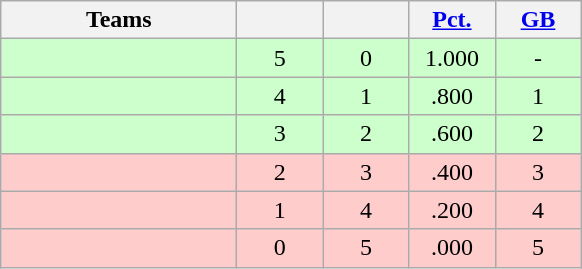<table class="wikitable" style="text-align:center;">
<tr>
<th width=150px>Teams</th>
<th width=50px></th>
<th width=50px></th>
<th width=50px><a href='#'>Pct.</a></th>
<th width=50px><a href='#'>GB</a></th>
</tr>
<tr style="background-color:#cfc">
<td align=left></td>
<td>5</td>
<td>0</td>
<td>1.000</td>
<td>-</td>
</tr>
<tr style="background-color:#cfc">
<td align=left></td>
<td>4</td>
<td>1</td>
<td>.800</td>
<td>1</td>
</tr>
<tr style="background-color:#cfc">
<td align=left></td>
<td>3</td>
<td>2</td>
<td>.600</td>
<td>2</td>
</tr>
<tr style="background-color:#fcc">
<td align=left></td>
<td>2</td>
<td>3</td>
<td>.400</td>
<td>3</td>
</tr>
<tr style="background-color:#fcc">
<td align=left></td>
<td>1</td>
<td>4</td>
<td>.200</td>
<td>4</td>
</tr>
<tr style="background-color:#fcc">
<td align=left></td>
<td>0</td>
<td>5</td>
<td>.000</td>
<td>5</td>
</tr>
</table>
